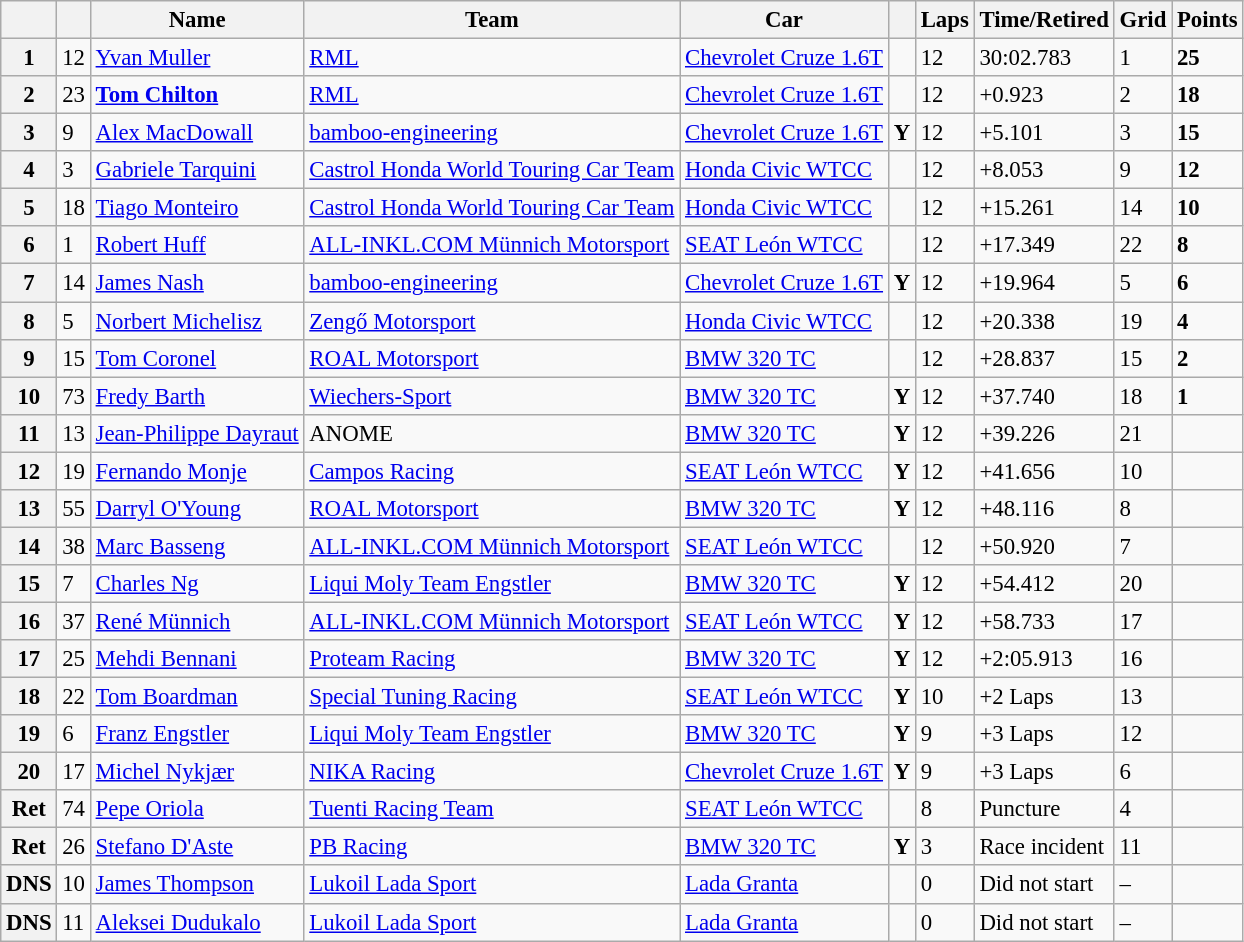<table class="wikitable sortable" style="font-size: 95%;">
<tr>
<th></th>
<th></th>
<th>Name</th>
<th>Team</th>
<th>Car</th>
<th></th>
<th>Laps</th>
<th>Time/Retired</th>
<th>Grid</th>
<th>Points</th>
</tr>
<tr>
<th>1</th>
<td>12</td>
<td> <a href='#'>Yvan Muller</a></td>
<td><a href='#'>RML</a></td>
<td><a href='#'>Chevrolet Cruze 1.6T</a></td>
<td></td>
<td>12</td>
<td>30:02.783</td>
<td>1</td>
<td><strong>25</strong></td>
</tr>
<tr>
<th>2</th>
<td>23</td>
<td> <strong><a href='#'>Tom Chilton</a></strong></td>
<td><a href='#'>RML</a></td>
<td><a href='#'>Chevrolet Cruze 1.6T</a></td>
<td></td>
<td>12</td>
<td>+0.923</td>
<td>2</td>
<td><strong>18</strong></td>
</tr>
<tr>
<th>3</th>
<td>9</td>
<td> <a href='#'>Alex MacDowall</a></td>
<td><a href='#'>bamboo-engineering</a></td>
<td><a href='#'>Chevrolet Cruze 1.6T</a></td>
<td align=center><strong><span>Y</span></strong></td>
<td>12</td>
<td>+5.101</td>
<td>3</td>
<td><strong>15</strong></td>
</tr>
<tr>
<th>4</th>
<td>3</td>
<td> <a href='#'>Gabriele Tarquini</a></td>
<td><a href='#'>Castrol Honda World Touring Car Team</a></td>
<td><a href='#'>Honda Civic WTCC</a></td>
<td></td>
<td>12</td>
<td>+8.053</td>
<td>9</td>
<td><strong>12</strong></td>
</tr>
<tr>
<th>5</th>
<td>18</td>
<td> <a href='#'>Tiago Monteiro</a></td>
<td><a href='#'>Castrol Honda World Touring Car Team</a></td>
<td><a href='#'>Honda Civic WTCC</a></td>
<td></td>
<td>12</td>
<td>+15.261</td>
<td>14</td>
<td><strong>10</strong></td>
</tr>
<tr>
<th>6</th>
<td>1</td>
<td> <a href='#'>Robert Huff</a></td>
<td><a href='#'>ALL-INKL.COM Münnich Motorsport</a></td>
<td><a href='#'>SEAT León WTCC</a></td>
<td></td>
<td>12</td>
<td>+17.349</td>
<td>22</td>
<td><strong>8</strong></td>
</tr>
<tr>
<th>7</th>
<td>14</td>
<td> <a href='#'>James Nash</a></td>
<td><a href='#'>bamboo-engineering</a></td>
<td><a href='#'>Chevrolet Cruze 1.6T</a></td>
<td align=center><strong><span>Y</span></strong></td>
<td>12</td>
<td>+19.964</td>
<td>5</td>
<td><strong>6</strong></td>
</tr>
<tr>
<th>8</th>
<td>5</td>
<td> <a href='#'>Norbert Michelisz</a></td>
<td><a href='#'>Zengő Motorsport</a></td>
<td><a href='#'>Honda Civic WTCC</a></td>
<td></td>
<td>12</td>
<td>+20.338</td>
<td>19</td>
<td><strong>4</strong></td>
</tr>
<tr>
<th>9</th>
<td>15</td>
<td> <a href='#'>Tom Coronel</a></td>
<td><a href='#'>ROAL Motorsport</a></td>
<td><a href='#'>BMW 320 TC</a></td>
<td></td>
<td>12</td>
<td>+28.837</td>
<td>15</td>
<td><strong>2</strong></td>
</tr>
<tr>
<th>10</th>
<td>73</td>
<td> <a href='#'>Fredy Barth</a></td>
<td><a href='#'>Wiechers-Sport</a></td>
<td><a href='#'>BMW 320 TC</a></td>
<td align=center><strong><span>Y</span></strong></td>
<td>12</td>
<td>+37.740</td>
<td>18</td>
<td><strong>1</strong></td>
</tr>
<tr>
<th>11</th>
<td>13</td>
<td> <a href='#'>Jean-Philippe Dayraut</a></td>
<td>ANOME</td>
<td><a href='#'>BMW 320 TC</a></td>
<td align=center><strong><span>Y</span></strong></td>
<td>12</td>
<td>+39.226</td>
<td>21</td>
<td></td>
</tr>
<tr>
<th>12</th>
<td>19</td>
<td> <a href='#'>Fernando Monje</a></td>
<td><a href='#'>Campos Racing</a></td>
<td><a href='#'>SEAT León WTCC</a></td>
<td align=center><strong><span>Y</span></strong></td>
<td>12</td>
<td>+41.656</td>
<td>10</td>
<td></td>
</tr>
<tr>
<th>13</th>
<td>55</td>
<td> <a href='#'>Darryl O'Young</a></td>
<td><a href='#'>ROAL Motorsport</a></td>
<td><a href='#'>BMW 320 TC</a></td>
<td align=center><strong><span>Y</span></strong></td>
<td>12</td>
<td>+48.116</td>
<td>8</td>
<td></td>
</tr>
<tr>
<th>14</th>
<td>38</td>
<td> <a href='#'>Marc Basseng</a></td>
<td><a href='#'>ALL-INKL.COM Münnich Motorsport</a></td>
<td><a href='#'>SEAT León WTCC</a></td>
<td></td>
<td>12</td>
<td>+50.920</td>
<td>7</td>
<td></td>
</tr>
<tr>
<th>15</th>
<td>7</td>
<td> <a href='#'>Charles Ng</a></td>
<td><a href='#'>Liqui Moly Team Engstler</a></td>
<td><a href='#'>BMW 320 TC</a></td>
<td align=center><strong><span>Y</span></strong></td>
<td>12</td>
<td>+54.412</td>
<td>20</td>
<td></td>
</tr>
<tr>
<th>16</th>
<td>37</td>
<td> <a href='#'>René Münnich</a></td>
<td><a href='#'>ALL-INKL.COM Münnich Motorsport</a></td>
<td><a href='#'>SEAT León WTCC</a></td>
<td align=center><strong><span>Y</span></strong></td>
<td>12</td>
<td>+58.733</td>
<td>17</td>
<td></td>
</tr>
<tr>
<th>17</th>
<td>25</td>
<td> <a href='#'>Mehdi Bennani</a></td>
<td><a href='#'>Proteam Racing</a></td>
<td><a href='#'>BMW 320 TC</a></td>
<td align=center><strong><span>Y</span></strong></td>
<td>12</td>
<td>+2:05.913</td>
<td>16</td>
<td></td>
</tr>
<tr>
<th>18</th>
<td>22</td>
<td> <a href='#'>Tom Boardman</a></td>
<td><a href='#'>Special Tuning Racing</a></td>
<td><a href='#'>SEAT León WTCC</a></td>
<td align=center><strong><span>Y</span></strong></td>
<td>10</td>
<td>+2 Laps</td>
<td>13</td>
<td></td>
</tr>
<tr>
<th>19</th>
<td>6</td>
<td> <a href='#'>Franz Engstler</a></td>
<td><a href='#'>Liqui Moly Team Engstler</a></td>
<td><a href='#'>BMW 320 TC</a></td>
<td align=center><strong><span>Y</span></strong></td>
<td>9</td>
<td>+3 Laps</td>
<td>12</td>
<td></td>
</tr>
<tr>
<th>20</th>
<td>17</td>
<td> <a href='#'>Michel Nykjær</a></td>
<td><a href='#'>NIKA Racing</a></td>
<td><a href='#'>Chevrolet Cruze 1.6T</a></td>
<td align=center><strong><span>Y</span></strong></td>
<td>9</td>
<td>+3 Laps</td>
<td>6</td>
<td></td>
</tr>
<tr>
<th>Ret</th>
<td>74</td>
<td> <a href='#'>Pepe Oriola</a></td>
<td><a href='#'>Tuenti Racing Team</a></td>
<td><a href='#'>SEAT León WTCC</a></td>
<td></td>
<td>8</td>
<td>Puncture</td>
<td>4</td>
<td></td>
</tr>
<tr>
<th>Ret</th>
<td>26</td>
<td> <a href='#'>Stefano D'Aste</a></td>
<td><a href='#'>PB Racing</a></td>
<td><a href='#'>BMW 320 TC</a></td>
<td align=center><strong><span>Y</span></strong></td>
<td>3</td>
<td>Race incident</td>
<td>11</td>
<td></td>
</tr>
<tr>
<th>DNS</th>
<td>10</td>
<td> <a href='#'>James Thompson</a></td>
<td><a href='#'>Lukoil Lada Sport</a></td>
<td><a href='#'>Lada Granta</a></td>
<td></td>
<td>0</td>
<td>Did not start</td>
<td>–</td>
<td></td>
</tr>
<tr>
<th>DNS</th>
<td>11</td>
<td> <a href='#'>Aleksei Dudukalo</a></td>
<td><a href='#'>Lukoil Lada Sport</a></td>
<td><a href='#'>Lada Granta</a></td>
<td></td>
<td>0</td>
<td>Did not start</td>
<td>–</td>
<td></td>
</tr>
</table>
